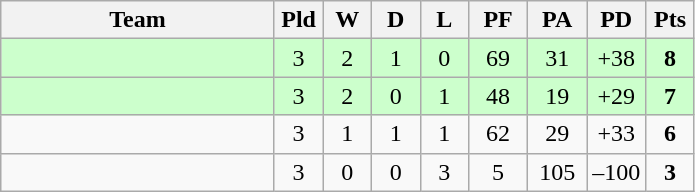<table class="wikitable" style="text-align:center;">
<tr>
<th width=175>Team</th>
<th width=25 abbr="Played">Pld</th>
<th width=25 abbr="Won">W</th>
<th width=25 abbr="Drawn">D</th>
<th width=25 abbr="Lost">L</th>
<th width=32 abbr="Points for">PF</th>
<th width=32 abbr="Points against">PA</th>
<th width=32 abbr="Points difference">PD</th>
<th width=25 abbr="Points">Pts</th>
</tr>
<tr bgcolor=ccffcc>
<td align=left></td>
<td>3</td>
<td>2</td>
<td>1</td>
<td>0</td>
<td>69</td>
<td>31</td>
<td>+38</td>
<td><strong>8</strong></td>
</tr>
<tr bgcolor=ccffcc>
<td align=left></td>
<td>3</td>
<td>2</td>
<td>0</td>
<td>1</td>
<td>48</td>
<td>19</td>
<td>+29</td>
<td><strong>7</strong></td>
</tr>
<tr>
<td align=left></td>
<td>3</td>
<td>1</td>
<td>1</td>
<td>1</td>
<td>62</td>
<td>29</td>
<td>+33</td>
<td><strong>6</strong></td>
</tr>
<tr>
<td align=left></td>
<td>3</td>
<td>0</td>
<td>0</td>
<td>3</td>
<td>5</td>
<td>105</td>
<td>–100</td>
<td><strong>3</strong></td>
</tr>
</table>
